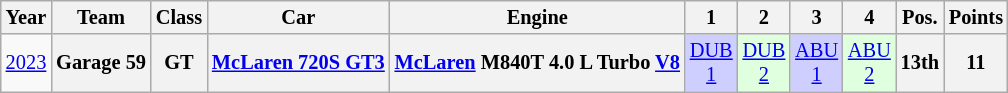<table class="wikitable" style="text-align:center; font-size:85%">
<tr>
<th>Year</th>
<th>Team</th>
<th>Class</th>
<th>Car</th>
<th>Engine</th>
<th>1</th>
<th>2</th>
<th>3</th>
<th>4</th>
<th>Pos.</th>
<th>Points</th>
</tr>
<tr>
<td><a href='#'>2023</a></td>
<th nowrap>Garage 59</th>
<th>GT</th>
<th nowrap><a href='#'>McLaren 720S GT3</a></th>
<th nowrap><a href='#'>McLaren</a> M840T 4.0 L Turbo <a href='#'>V8</a></th>
<td style="background:#CFCFFF;"><a href='#'>DUB<br>1</a><br></td>
<td style="background:#DFFFDF;"><a href='#'>DUB<br>2</a><br></td>
<td style="background:#CFCFFF;"><a href='#'>ABU<br>1</a><br></td>
<td style="background:#DFFFDF;"><a href='#'>ABU<br>2</a><br></td>
<th>13th</th>
<th>11</th>
</tr>
</table>
